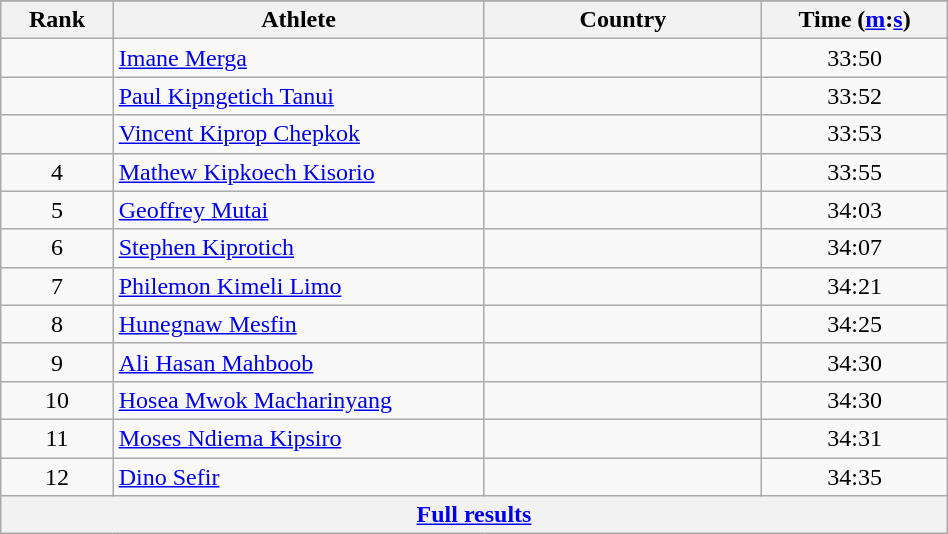<table class="wikitable" width=50%>
<tr>
</tr>
<tr>
<th width=5%>Rank</th>
<th width=20%>Athlete</th>
<th width=15%>Country</th>
<th width=10%>Time (<a href='#'>m</a>:<a href='#'>s</a>)</th>
</tr>
<tr align="center">
<td></td>
<td align="left"><a href='#'>Imane Merga</a></td>
<td align="left"></td>
<td>33:50</td>
</tr>
<tr align="center">
<td></td>
<td align="left"><a href='#'>Paul Kipngetich Tanui</a></td>
<td align="left"></td>
<td>33:52</td>
</tr>
<tr align="center">
<td></td>
<td align="left"><a href='#'>Vincent Kiprop Chepkok</a></td>
<td align="left"></td>
<td>33:53</td>
</tr>
<tr align="center">
<td>4</td>
<td align="left"><a href='#'>Mathew Kipkoech Kisorio</a></td>
<td align="left"></td>
<td>33:55</td>
</tr>
<tr align="center">
<td>5</td>
<td align="left"><a href='#'>Geoffrey Mutai</a></td>
<td align="left"></td>
<td>34:03</td>
</tr>
<tr align="center">
<td>6</td>
<td align="left"><a href='#'>Stephen Kiprotich</a></td>
<td align="left"></td>
<td>34:07</td>
</tr>
<tr align="center">
<td>7</td>
<td align="left"><a href='#'>Philemon Kimeli Limo</a></td>
<td align="left"></td>
<td>34:21</td>
</tr>
<tr align="center">
<td>8</td>
<td align="left"><a href='#'>Hunegnaw Mesfin</a></td>
<td align="left"></td>
<td>34:25</td>
</tr>
<tr align="center">
<td>9</td>
<td align="left"><a href='#'>Ali Hasan Mahboob</a></td>
<td align="left"></td>
<td>34:30</td>
</tr>
<tr align="center">
<td>10</td>
<td align="left"><a href='#'>Hosea Mwok Macharinyang</a></td>
<td align="left"></td>
<td>34:30</td>
</tr>
<tr align="center">
<td>11</td>
<td align="left"><a href='#'>Moses Ndiema Kipsiro</a></td>
<td align="left"></td>
<td>34:31</td>
</tr>
<tr align="center">
<td>12</td>
<td align="left"><a href='#'>Dino Sefir</a></td>
<td align="left"></td>
<td>34:35</td>
</tr>
<tr class="sortbottom">
<th colspan=4 align=center><a href='#'>Full results</a></th>
</tr>
</table>
